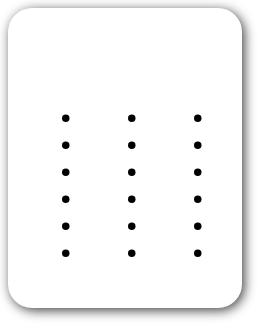<table style="border-radius:1em; box-shadow:0.1em 0.1em 0.5em rgba(0,0,0,0.75); background:white; border:1px solid white; padding:5px;">
<tr style="vertical-align:top;">
<td><br><table>
<tr>
<td><br><ul><li></li><li></li><li></li><li></li><li></li><li></li></ul></td>
<td valign="top"><br><ul><li></li><li></li><li></li><li></li><li></li><li></li></ul></td>
<td valign="top"><br><ul><li></li><li></li><li></li><li></li><li></li><li></li></ul></td>
<td></td>
</tr>
</table>
</td>
</tr>
</table>
